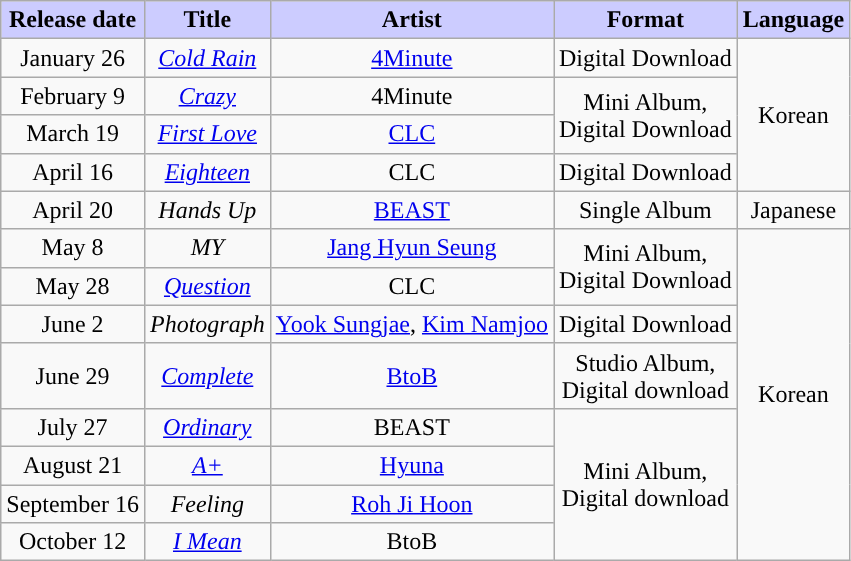<table class="wikitable sortable" style="text-align:center">
<tr>
<th style="background:#CCF;">Release date</th>
<th style="background:#CCF;">Title</th>
<th style="background:#CCF;">Artist</th>
<th style="background:#CCF;">Format</th>
<th style="background:#CCF;">Language</th>
</tr>
<tr>
<td>January 26</td>
<td><em><a href='#'>Cold Rain</a></em></td>
<td><a href='#'>4Minute</a></td>
<td>Digital Download</td>
<td rowspan="4">Korean</td>
</tr>
<tr>
<td>February 9</td>
<td><em><a href='#'>Crazy</a></em></td>
<td>4Minute</td>
<td rowspan="2">Mini Album,<br>Digital Download</td>
</tr>
<tr>
<td>March 19</td>
<td><em><a href='#'>First Love</a></em></td>
<td><a href='#'>CLC</a></td>
</tr>
<tr>
<td>April 16</td>
<td><em><a href='#'>Eighteen</a></em></td>
<td>CLC</td>
<td>Digital Download</td>
</tr>
<tr>
<td>April 20</td>
<td><em>Hands Up</em></td>
<td><a href='#'>BEAST</a></td>
<td>Single Album</td>
<td>Japanese</td>
</tr>
<tr>
<td>May 8</td>
<td><em>MY</em></td>
<td><a href='#'>Jang Hyun Seung</a></td>
<td rowspan="2">Mini Album,<br>Digital Download</td>
<td rowspan="8">Korean</td>
</tr>
<tr>
<td>May 28</td>
<td><em><a href='#'>Question</a></em></td>
<td>CLC</td>
</tr>
<tr>
<td>June 2</td>
<td><em>Photograph</em></td>
<td><a href='#'>Yook Sungjae</a>, <a href='#'>Kim Namjoo</a></td>
<td>Digital Download</td>
</tr>
<tr>
<td>June 29</td>
<td><em><a href='#'>Complete</a></em></td>
<td><a href='#'>BtoB</a></td>
<td>Studio Album,<br>Digital download</td>
</tr>
<tr>
<td>July 27</td>
<td><em><a href='#'>Ordinary</a></em></td>
<td>BEAST</td>
<td rowspan="4">Mini Album,<br>Digital download</td>
</tr>
<tr>
<td>August 21</td>
<td><em><a href='#'>A+</a></em></td>
<td><a href='#'>Hyuna</a></td>
</tr>
<tr>
<td>September 16</td>
<td><em>Feeling</em></td>
<td><a href='#'>Roh Ji Hoon</a></td>
</tr>
<tr>
<td>October 12</td>
<td><em><a href='#'>I Mean</a></em></td>
<td>BtoB</td>
</tr>
</table>
